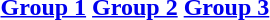<table>
<tr valign=top>
<th align="center"><a href='#'>Group 1</a></th>
<th align="center"><a href='#'>Group 2</a></th>
<th align="center"><a href='#'>Group 3</a></th>
</tr>
<tr valign=top>
<td align="left"></td>
<td align="left"></td>
<td align="left"></td>
</tr>
<tr valign=top>
</tr>
</table>
